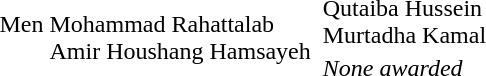<table>
<tr>
<td rowspan=2>Men</td>
<td rowspan=2><br>Mohammad Rahattalab<br>Amir Houshang Hamsayeh</td>
<td rowspan=2></td>
<td><br>Qutaiba Hussein<br>Murtadha Kamal</td>
</tr>
<tr>
<td><em>None awarded</em></td>
</tr>
</table>
